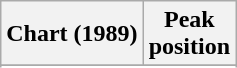<table class="wikitable sortable plainrowheaders">
<tr>
<th>Chart (1989)</th>
<th>Peak<br>position</th>
</tr>
<tr>
</tr>
<tr>
</tr>
</table>
